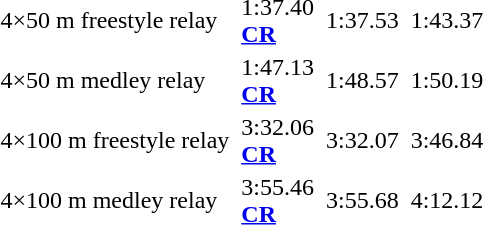<table>
<tr>
<td>4×50 m freestyle relay</td>
<td valign=top></td>
<td>1:37.40 <br><strong><a href='#'>CR</a></strong></td>
<td valign=top></td>
<td>1:37.53</td>
<td valign=top></td>
<td>1:43.37</td>
</tr>
<tr>
<td>4×50 m medley relay</td>
<td valign=top></td>
<td>1:47.13 <br><strong><a href='#'>CR</a></strong></td>
<td valign=top></td>
<td>1:48.57</td>
<td valign=top></td>
<td>1:50.19</td>
</tr>
<tr>
<td>4×100 m freestyle relay</td>
<td valign=top></td>
<td>3:32.06 <br><strong><a href='#'>CR</a></strong></td>
<td valign=top></td>
<td>3:32.07</td>
<td valign=top></td>
<td>3:46.84</td>
</tr>
<tr>
<td>4×100 m medley relay</td>
<td valign=top></td>
<td>3:55.46 <br><strong><a href='#'>CR</a></strong></td>
<td valign=top></td>
<td>3:55.68</td>
<td valign=top></td>
<td>4:12.12</td>
</tr>
<tr>
</tr>
</table>
